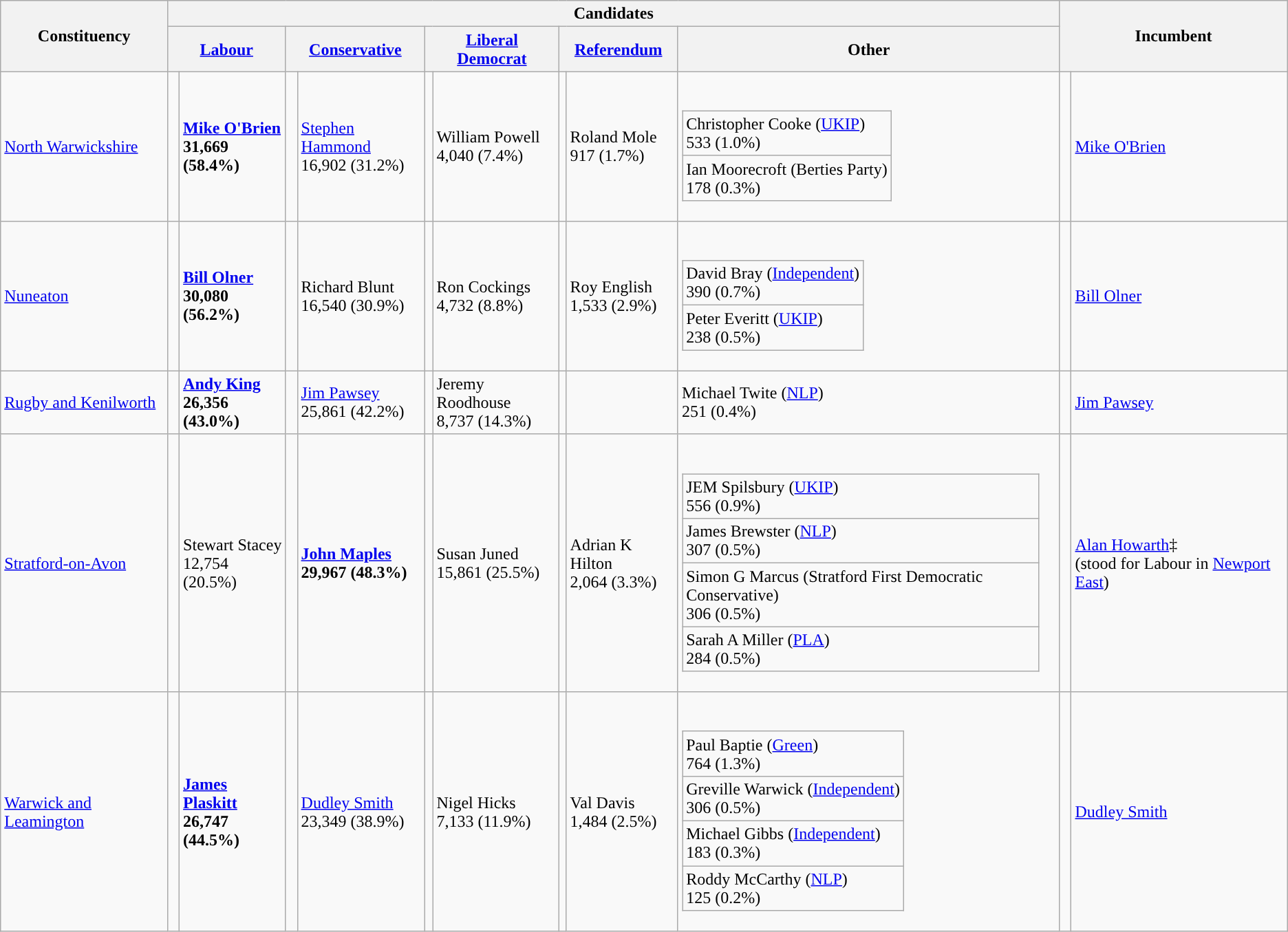<table class="wikitable">
<tr>
<th rowspan="2">Constituency</th>
<th colspan="9">Candidates</th>
<th colspan="2" rowspan="2">Incumbent</th>
</tr>
<tr>
<th colspan="2"><a href='#'>Labour</a></th>
<th colspan="2"><a href='#'>Conservative</a></th>
<th colspan="2"><a href='#'>Liberal Democrat</a></th>
<th colspan="2"><a href='#'>Referendum</a></th>
<th>Other</th>
</tr>
<tr>
<td><a href='#'>North Warwickshire</a></td>
<td style="color:inherit;background:"> </td>
<td><strong><a href='#'>Mike O'Brien</a></strong><br><strong>31,669 (58.4%)</strong></td>
<td></td>
<td><a href='#'>Stephen Hammond</a><br>16,902 (31.2%)</td>
<td></td>
<td>William Powell<br>4,040 (7.4%)</td>
<td></td>
<td>Roland Mole<br>917 (1.7%)</td>
<td><br><table class="wikitable">
<tr>
<td>Christopher Cooke (<a href='#'>UKIP</a>)<br>533 (1.0%)</td>
</tr>
<tr>
<td>Ian Moorecroft (Berties Party)<br>178 (0.3%)</td>
</tr>
</table>
</td>
<td style="color:inherit;background:"> </td>
<td><a href='#'>Mike O'Brien</a></td>
</tr>
<tr>
<td><a href='#'>Nuneaton</a></td>
<td style="color:inherit;background:"> </td>
<td><strong><a href='#'>Bill Olner</a></strong><br><strong>30,080 (56.2%)</strong></td>
<td></td>
<td>Richard Blunt<br>16,540 (30.9%)</td>
<td></td>
<td>Ron Cockings<br>4,732 (8.8%)</td>
<td></td>
<td>Roy English<br>1,533 (2.9%)</td>
<td><br><table class="wikitable">
<tr>
<td>David Bray (<a href='#'>Independent</a>)<br>390 (0.7%)</td>
</tr>
<tr>
<td>Peter Everitt (<a href='#'>UKIP</a>)<br>238 (0.5%)</td>
</tr>
</table>
</td>
<td style="color:inherit;background:"> </td>
<td><a href='#'>Bill Olner</a></td>
</tr>
<tr>
<td><a href='#'>Rugby and Kenilworth</a></td>
<td style="color:inherit;background:"> </td>
<td><strong><a href='#'>Andy King</a></strong><br><strong>26,356 (43.0%)</strong></td>
<td></td>
<td><a href='#'>Jim Pawsey</a><br>25,861 (42.2%)</td>
<td></td>
<td>Jeremy Roodhouse<br>8,737 (14.3%)</td>
<td></td>
<td></td>
<td>Michael Twite (<a href='#'>NLP</a>)<br>251 (0.4%)</td>
<td style="color:inherit;background:"> </td>
<td><a href='#'>Jim Pawsey</a></td>
</tr>
<tr>
<td><a href='#'>Stratford-on-Avon</a></td>
<td></td>
<td>Stewart Stacey<br>12,754 (20.5%)</td>
<td style="color:inherit;background:"> </td>
<td><strong><a href='#'>John Maples</a></strong><br><strong>29,967 (48.3%)</strong></td>
<td></td>
<td>Susan Juned<br>15,861 (25.5%)</td>
<td></td>
<td>Adrian K Hilton<br>2,064 (3.3%)</td>
<td><br><table class="wikitable">
<tr>
<td>JEM Spilsbury (<a href='#'>UKIP</a>)<br>556 (0.9%)</td>
</tr>
<tr>
<td>James Brewster (<a href='#'>NLP</a>)<br>307 (0.5%)</td>
</tr>
<tr>
<td>Simon G Marcus (Stratford First Democratic Conservative)<br>306 (0.5%)</td>
</tr>
<tr>
<td>Sarah A Miller (<a href='#'>PLA</a>)<br>284 (0.5%)</td>
</tr>
</table>
</td>
<td style="color:inherit;background:"> </td>
<td><a href='#'>Alan Howarth</a>‡<br>(stood for Labour in <a href='#'>Newport East</a>)</td>
</tr>
<tr>
<td><a href='#'>Warwick and Leamington</a></td>
<td style="color:inherit;background:"> </td>
<td><strong><a href='#'>James Plaskitt</a></strong><br><strong>26,747 (44.5%)</strong></td>
<td></td>
<td><a href='#'>Dudley Smith</a><br>23,349 (38.9%)</td>
<td></td>
<td>Nigel Hicks<br>7,133 (11.9%)</td>
<td></td>
<td>Val Davis<br>1,484 (2.5%)</td>
<td><br><table class="wikitable">
<tr>
<td>Paul Baptie (<a href='#'>Green</a>)<br>764 (1.3%)</td>
</tr>
<tr>
<td>Greville Warwick (<a href='#'>Independent</a>)<br>306 (0.5%)</td>
</tr>
<tr>
<td>Michael Gibbs (<a href='#'>Independent</a>)<br>183 (0.3%)</td>
</tr>
<tr>
<td>Roddy McCarthy (<a href='#'>NLP</a>)<br>125 (0.2%)</td>
</tr>
</table>
</td>
<td style="color:inherit;background:"> </td>
<td><a href='#'>Dudley Smith</a></td>
</tr>
</table>
